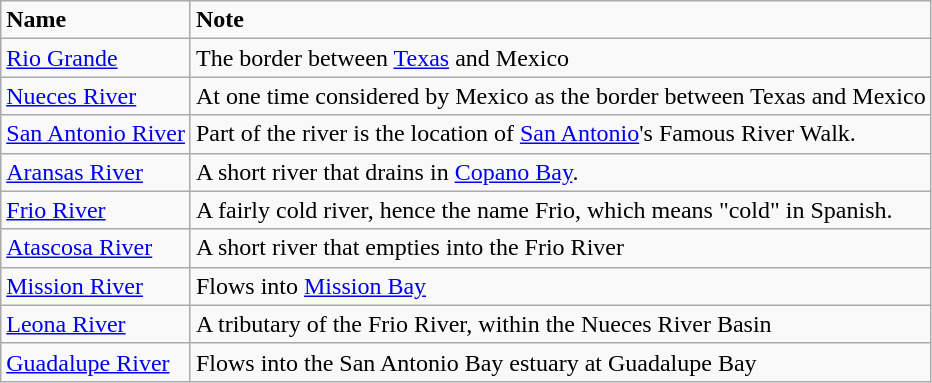<table class="sortable wikitable" class="wikitable">
<tr>
<td><strong>Name</strong></td>
<td><strong>Note</strong></td>
</tr>
<tr style="vertical-align: top; text-align: left;">
<td><a href='#'>Rio Grande</a></td>
<td>The border between <a href='#'>Texas</a> and Mexico</td>
</tr>
<tr style="vertical-align: top; text-align: left;">
<td><a href='#'>Nueces River</a></td>
<td>At one time considered by Mexico as the border between Texas and Mexico</td>
</tr>
<tr style="vertical-align: top; text-align: left;">
<td><a href='#'>San Antonio River</a></td>
<td>Part of the river is the location of <a href='#'>San Antonio</a>'s Famous River Walk.</td>
</tr>
<tr style="vertical-align: top; text-align: left;">
<td><a href='#'>Aransas River</a></td>
<td>A short river that drains in <a href='#'>Copano Bay</a>.</td>
</tr>
<tr style="vertical-align: top; text-align: left;">
<td><a href='#'>Frio River</a></td>
<td>A fairly cold river, hence the name Frio, which means "cold" in Spanish.</td>
</tr>
<tr style="vertical-align: top; text-align: left;">
<td><a href='#'>Atascosa River</a></td>
<td>A short river that empties into the Frio River</td>
</tr>
<tr style="vertical-align: top; text-align: left;">
<td><a href='#'>Mission River</a></td>
<td>Flows into <a href='#'>Mission Bay</a></td>
</tr>
<tr style="vertical-align: top; text-align: left;">
<td><a href='#'>Leona River</a></td>
<td>A tributary of the Frio River, within the Nueces River Basin</td>
</tr>
<tr style="vertical-align: top; text-align: left;">
<td><a href='#'>Guadalupe River</a></td>
<td>Flows into the San Antonio Bay estuary at Guadalupe Bay</td>
</tr>
</table>
